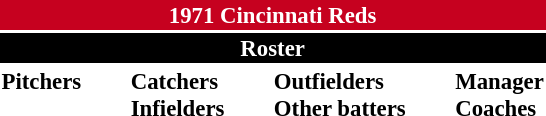<table class="toccolours" style="font-size: 95%;">
<tr>
<th colspan="10" style="background-color: #c6011f; color: white; text-align: center;">1971 Cincinnati Reds</th>
</tr>
<tr>
<td colspan="10" style="background-color: black; color: white; text-align: center;"><strong>Roster</strong></td>
</tr>
<tr>
<td valign="top"><strong>Pitchers</strong><br>













</td>
<td width="25px"></td>
<td valign="top"><strong>Catchers</strong><br>


<strong>Infielders</strong>







</td>
<td width="25px"></td>
<td valign="top"><strong>Outfielders</strong><br>







<strong>Other batters</strong>
</td>
<td width="25px"></td>
<td valign="top"><strong>Manager</strong><br>
<strong>Coaches</strong>



</td>
</tr>
</table>
